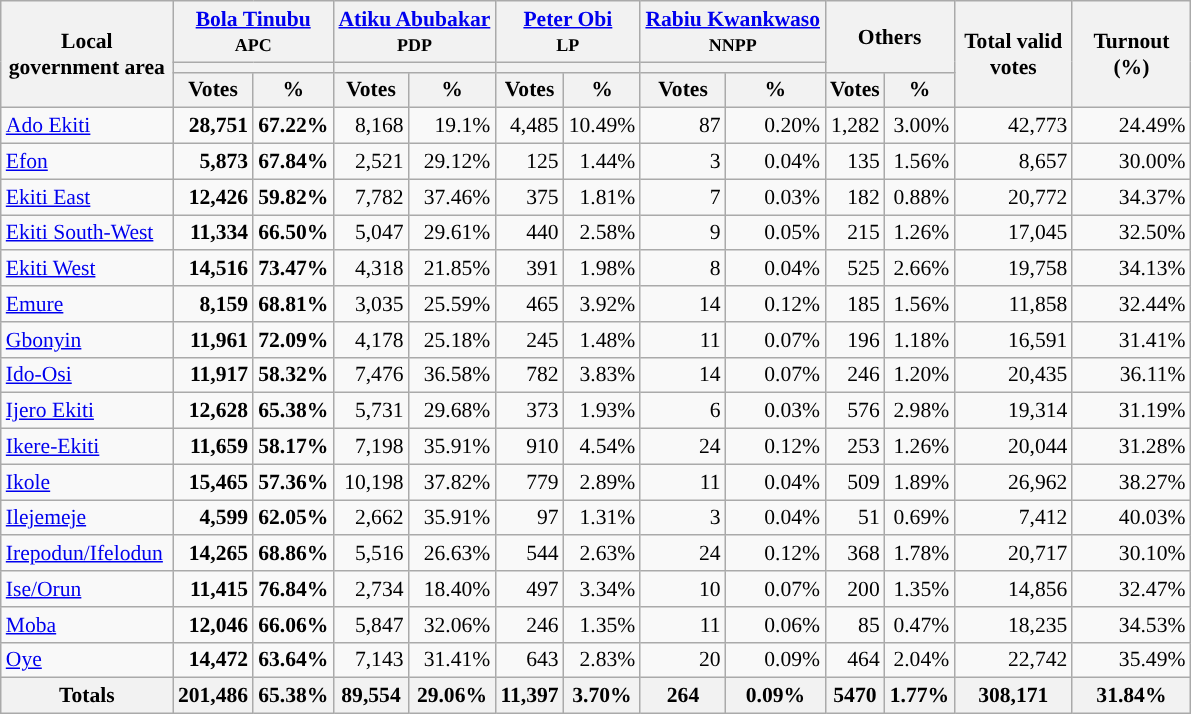<table class="wikitable sortable" style="text-align:right; font-size:90%">
<tr>
<th rowspan="3" style="max-width:7.5em;">Local government area</th>
<th colspan="2"><a href='#'>Bola Tinubu</a><br><small>APC</small></th>
<th colspan="2"><a href='#'>Atiku Abubakar</a><br><small>PDP</small></th>
<th colspan="2"><a href='#'>Peter Obi</a><br><small>LP</small></th>
<th colspan="2"><a href='#'>Rabiu Kwankwaso</a><br><small>NNPP</small></th>
<th colspan="2" rowspan="2">Others</th>
<th rowspan="3" style="max-width:5em;">Total valid votes</th>
<th rowspan="3" style="max-width:5em;">Turnout (%)</th>
</tr>
<tr>
<th colspan=2 style="background-color:"></th>
<th colspan=2 style="background-color:"></th>
<th colspan=2 style="background-color:"></th>
<th colspan=2 style="background-color:"></th>
</tr>
<tr>
<th>Votes</th>
<th>%</th>
<th>Votes</th>
<th>%</th>
<th>Votes</th>
<th>%</th>
<th>Votes</th>
<th>%</th>
<th>Votes</th>
<th>%</th>
</tr>
<tr style="background-color:#">
<td style="text-align:left;"><a href='#'>Ado Ekiti</a></td>
<td><strong>28,751</strong></td>
<td><strong>67.22%</strong></td>
<td>8,168</td>
<td>19.1%</td>
<td>4,485</td>
<td>10.49%</td>
<td>87</td>
<td>0.20%</td>
<td>1,282</td>
<td>3.00%</td>
<td>42,773</td>
<td>24.49%</td>
</tr>
<tr style="background-color:#">
<td style="text-align:left;"><a href='#'>Efon</a></td>
<td><strong>5,873</strong></td>
<td><strong>67.84%</strong></td>
<td>2,521</td>
<td>29.12%</td>
<td>125</td>
<td>1.44%</td>
<td>3</td>
<td>0.04%</td>
<td>135</td>
<td>1.56%</td>
<td>8,657</td>
<td>30.00%</td>
</tr>
<tr style="background-color:#">
<td style="text-align:left;"><a href='#'>Ekiti East</a></td>
<td><strong>12,426</strong></td>
<td><strong>59.82%</strong></td>
<td>7,782</td>
<td>37.46%</td>
<td>375</td>
<td>1.81%</td>
<td>7</td>
<td>0.03%</td>
<td>182</td>
<td>0.88%</td>
<td>20,772</td>
<td>34.37%</td>
</tr>
<tr style="background-color:#">
<td style="text-align:left;"><a href='#'>Ekiti South-West</a></td>
<td><strong>11,334</strong></td>
<td><strong>66.50%</strong></td>
<td>5,047</td>
<td>29.61%</td>
<td>440</td>
<td>2.58%</td>
<td>9</td>
<td>0.05%</td>
<td>215</td>
<td>1.26%</td>
<td>17,045</td>
<td>32.50%</td>
</tr>
<tr style="background-color:#">
<td style="text-align:left;"><a href='#'>Ekiti West</a></td>
<td><strong>14,516</strong></td>
<td><strong>73.47%</strong></td>
<td>4,318</td>
<td>21.85%</td>
<td>391</td>
<td>1.98%</td>
<td>8</td>
<td>0.04%</td>
<td>525</td>
<td>2.66%</td>
<td>19,758</td>
<td>34.13%</td>
</tr>
<tr style="background-color:#">
<td style="text-align:left;"><a href='#'>Emure</a></td>
<td><strong>8,159</strong></td>
<td><strong>68.81%</strong></td>
<td>3,035</td>
<td>25.59%</td>
<td>465</td>
<td>3.92%</td>
<td>14</td>
<td>0.12%</td>
<td>185</td>
<td>1.56%</td>
<td>11,858</td>
<td>32.44%</td>
</tr>
<tr style="background-color:#">
<td style="text-align:left;"><a href='#'>Gbonyin</a></td>
<td><strong>11,961</strong></td>
<td><strong>72.09%</strong></td>
<td>4,178</td>
<td>25.18%</td>
<td>245</td>
<td>1.48%</td>
<td>11</td>
<td>0.07%</td>
<td>196</td>
<td>1.18%</td>
<td>16,591</td>
<td>31.41%</td>
</tr>
<tr style="background-color:#">
<td style="text-align:left;"><a href='#'>Ido-Osi</a></td>
<td><strong>11,917</strong></td>
<td><strong>58.32%</strong></td>
<td>7,476</td>
<td>36.58%</td>
<td>782</td>
<td>3.83%</td>
<td>14</td>
<td>0.07%</td>
<td>246</td>
<td>1.20%</td>
<td>20,435</td>
<td>36.11%</td>
</tr>
<tr style="background-color:#">
<td style="text-align:left;"><a href='#'>Ijero Ekiti</a></td>
<td><strong>12,628</strong></td>
<td><strong>65.38%</strong></td>
<td>5,731</td>
<td>29.68%</td>
<td>373</td>
<td>1.93%</td>
<td>6</td>
<td>0.03%</td>
<td>576</td>
<td>2.98%</td>
<td>19,314</td>
<td>31.19%</td>
</tr>
<tr style="background-color:#">
<td style="text-align:left;"><a href='#'>Ikere-Ekiti</a></td>
<td><strong>11,659</strong></td>
<td><strong>58.17%</strong></td>
<td>7,198</td>
<td>35.91%</td>
<td>910</td>
<td>4.54%</td>
<td>24</td>
<td>0.12%</td>
<td>253</td>
<td>1.26%</td>
<td>20,044</td>
<td>31.28%</td>
</tr>
<tr style="background-color:#">
<td style="text-align:left;"><a href='#'>Ikole</a></td>
<td><strong>15,465</strong></td>
<td><strong>57.36%</strong></td>
<td>10,198</td>
<td>37.82%</td>
<td>779</td>
<td>2.89%</td>
<td>11</td>
<td>0.04%</td>
<td>509</td>
<td>1.89%</td>
<td>26,962</td>
<td>38.27%</td>
</tr>
<tr style="background-color:#">
<td style="text-align:left;"><a href='#'>Ilejemeje</a></td>
<td><strong>4,599</strong></td>
<td><strong>62.05%</strong></td>
<td>2,662</td>
<td>35.91%</td>
<td>97</td>
<td>1.31%</td>
<td>3</td>
<td>0.04%</td>
<td>51</td>
<td>0.69%</td>
<td>7,412</td>
<td>40.03%</td>
</tr>
<tr style="background-color:#">
<td style="text-align:left;"><a href='#'>Irepodun/Ifelodun</a></td>
<td><strong>14,265</strong></td>
<td><strong>68.86%</strong></td>
<td>5,516</td>
<td>26.63%</td>
<td>544</td>
<td>2.63%</td>
<td>24</td>
<td>0.12%</td>
<td>368</td>
<td>1.78%</td>
<td>20,717</td>
<td>30.10%</td>
</tr>
<tr style="background-color:#">
<td style="text-align:left;"><a href='#'>Ise/Orun</a></td>
<td><strong>11,415</strong></td>
<td><strong>76.84%</strong></td>
<td>2,734</td>
<td>18.40%</td>
<td>497</td>
<td>3.34%</td>
<td>10</td>
<td>0.07%</td>
<td>200</td>
<td>1.35%</td>
<td>14,856</td>
<td>32.47%</td>
</tr>
<tr style="background-color:#">
<td style="text-align:left;"><a href='#'>Moba</a></td>
<td><strong>12,046</strong></td>
<td><strong>66.06%</strong></td>
<td>5,847</td>
<td>32.06%</td>
<td>246</td>
<td>1.35%</td>
<td>11</td>
<td>0.06%</td>
<td>85</td>
<td>0.47%</td>
<td>18,235</td>
<td>34.53%</td>
</tr>
<tr style="background-color:#">
<td style="text-align:left;"><a href='#'>Oye</a></td>
<td><strong>14,472</strong></td>
<td><strong>63.64%</strong></td>
<td>7,143</td>
<td>31.41%</td>
<td>643</td>
<td>2.83%</td>
<td>20</td>
<td>0.09%</td>
<td>464</td>
<td>2.04%</td>
<td>22,742</td>
<td>35.49%</td>
</tr>
<tr>
<th>Totals</th>
<th>201,486</th>
<th>65.38%</th>
<th>89,554</th>
<th>29.06%</th>
<th>11,397</th>
<th>3.70%</th>
<th>264</th>
<th>0.09%</th>
<th>5470</th>
<th>1.77%</th>
<th>308,171</th>
<th>31.84%</th>
</tr>
</table>
